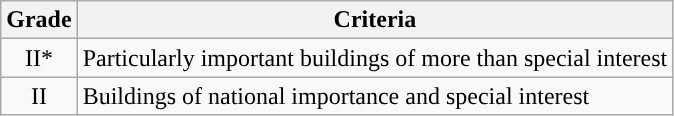<table class="wikitable">
<tr>
<th>Grade</th>
<th>Criteria</th>
</tr>
<tr>
<td align="center" >II*</td>
<td>Particularly important buildings of more than special interest</td>
</tr>
<tr>
<td align="center" >II</td>
<td>Buildings of national importance and special interest</td>
</tr>
</table>
